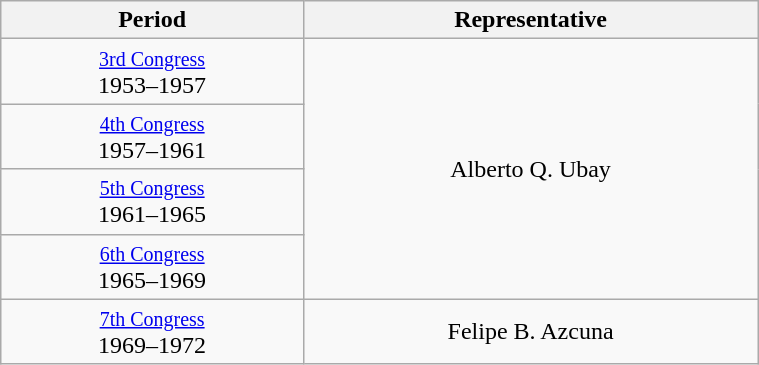<table class="wikitable" style="text-align:center; width:40%;">
<tr>
<th width="40%">Period</th>
<th>Representative</th>
</tr>
<tr>
<td><small><a href='#'>3rd Congress</a></small><br>1953–1957</td>
<td rowspan="4">Alberto Q. Ubay</td>
</tr>
<tr>
<td><small><a href='#'>4th Congress</a></small><br>1957–1961</td>
</tr>
<tr>
<td><small><a href='#'>5th Congress</a></small><br>1961–1965</td>
</tr>
<tr>
<td><small><a href='#'>6th Congress</a></small><br>1965–1969</td>
</tr>
<tr>
<td><small><a href='#'>7th Congress</a></small><br>1969–1972</td>
<td>Felipe B. Azcuna</td>
</tr>
</table>
